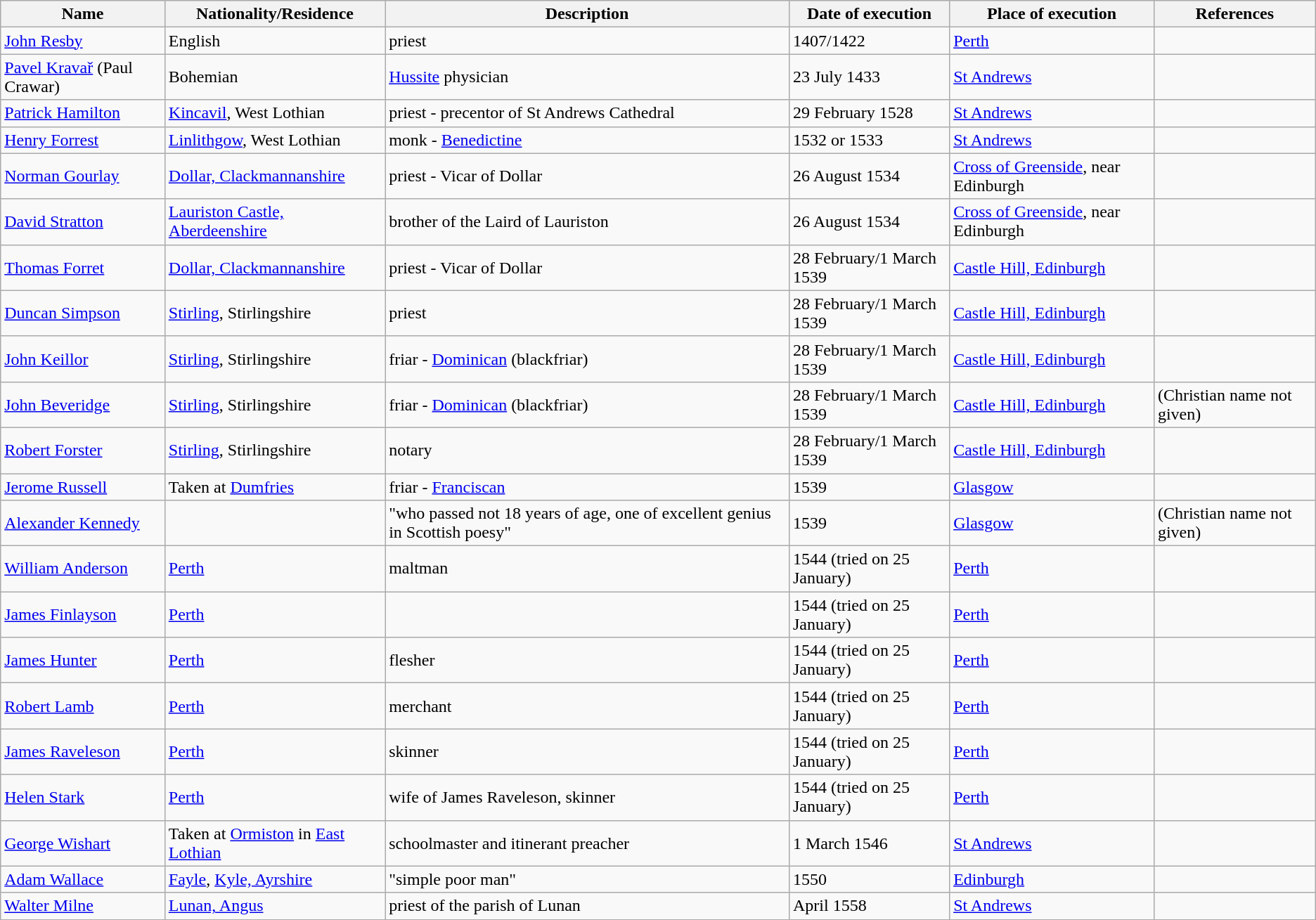<table class="wikitable sortable">
<tr>
<th>Name</th>
<th>Nationality/Residence</th>
<th>Description</th>
<th>Date of execution</th>
<th>Place of execution</th>
<th>References</th>
</tr>
<tr>
<td data-sort-value=Resby><a href='#'>John Resby</a></td>
<td>English</td>
<td>priest</td>
<td>1407/1422</td>
<td><a href='#'>Perth</a></td>
<td></td>
</tr>
<tr>
<td data-sort-value=Kravař><a href='#'>Pavel Kravař</a> (Paul Crawar)</td>
<td>Bohemian</td>
<td><a href='#'>Hussite</a> physician</td>
<td>23 July 1433</td>
<td><a href='#'>St Andrews</a></td>
<td></td>
</tr>
<tr>
<td data-sort-value=Hamilton><a href='#'>Patrick Hamilton</a></td>
<td><a href='#'>Kincavil</a>, West Lothian</td>
<td>priest - precentor of St Andrews Cathedral</td>
<td>29 February 1528</td>
<td><a href='#'>St Andrews</a></td>
<td></td>
</tr>
<tr>
<td data-sort-value=Forrest><a href='#'>Henry Forrest</a></td>
<td><a href='#'>Linlithgow</a>, West Lothian</td>
<td>monk - <a href='#'>Benedictine</a></td>
<td>1532 or 1533</td>
<td><a href='#'>St Andrews</a></td>
<td></td>
</tr>
<tr>
<td data-sort-value=Gourlay><a href='#'>Norman Gourlay</a></td>
<td><a href='#'>Dollar, Clackmannanshire</a></td>
<td>priest - Vicar of Dollar</td>
<td>26 August 1534</td>
<td><a href='#'>Cross of Greenside</a>, near Edinburgh</td>
<td></td>
</tr>
<tr>
<td data-sort-value=Stratton><a href='#'>David Stratton</a></td>
<td><a href='#'>Lauriston Castle, Aberdeenshire</a></td>
<td>brother of the Laird of Lauriston</td>
<td>26 August 1534</td>
<td><a href='#'>Cross of Greenside</a>, near Edinburgh</td>
<td></td>
</tr>
<tr>
<td data-sort-value=Forret><a href='#'>Thomas Forret</a></td>
<td><a href='#'>Dollar, Clackmannanshire</a></td>
<td>priest - Vicar of Dollar</td>
<td>28 February/1 March 1539</td>
<td><a href='#'>Castle Hill, Edinburgh</a></td>
<td></td>
</tr>
<tr>
<td data-sort-value=Simpson><a href='#'>Duncan Simpson</a></td>
<td><a href='#'>Stirling</a>, Stirlingshire</td>
<td>priest</td>
<td>28 February/1 March 1539</td>
<td><a href='#'>Castle Hill, Edinburgh</a></td>
<td></td>
</tr>
<tr>
<td data-sort-value=Keillor><a href='#'>John Keillor</a></td>
<td><a href='#'>Stirling</a>, Stirlingshire</td>
<td>friar - <a href='#'>Dominican</a> (blackfriar)</td>
<td>28 February/1 March 1539</td>
<td><a href='#'>Castle Hill, Edinburgh</a></td>
<td></td>
</tr>
<tr>
<td data-sort-value=Beveridge><a href='#'>John Beveridge</a></td>
<td><a href='#'>Stirling</a>, Stirlingshire</td>
<td>friar - <a href='#'>Dominican</a> (blackfriar)</td>
<td>28 February/1 March 1539</td>
<td><a href='#'>Castle Hill, Edinburgh</a></td>
<td>(Christian name not given)</td>
</tr>
<tr>
<td data-sort-value=Forster><a href='#'>Robert Forster</a></td>
<td><a href='#'>Stirling</a>, Stirlingshire</td>
<td>notary</td>
<td>28 February/1 March 1539</td>
<td><a href='#'>Castle Hill, Edinburgh</a></td>
<td></td>
</tr>
<tr>
<td data-sort-value=Russell><a href='#'>Jerome Russell</a></td>
<td data-sort-value=Dumfries>Taken at <a href='#'>Dumfries</a></td>
<td>friar - <a href='#'>Franciscan</a></td>
<td>1539</td>
<td><a href='#'>Glasgow</a></td>
<td></td>
</tr>
<tr>
<td data-sort-value=Kennedy><a href='#'>Alexander Kennedy</a></td>
<td></td>
<td>"who passed not 18 years of age, one of excellent genius in Scottish poesy"</td>
<td>1539</td>
<td><a href='#'>Glasgow</a></td>
<td>(Christian name not given)</td>
</tr>
<tr>
<td data-sort-value=Anderson><a href='#'>William Anderson</a></td>
<td><a href='#'>Perth</a></td>
<td>maltman</td>
<td>1544 (tried on 25 January)</td>
<td><a href='#'>Perth</a></td>
<td></td>
</tr>
<tr>
<td data-sort-value=Finlayson><a href='#'>James Finlayson</a></td>
<td><a href='#'>Perth</a></td>
<td></td>
<td>1544 (tried on 25 January)</td>
<td><a href='#'>Perth</a></td>
<td></td>
</tr>
<tr>
<td data-sort-value=Hunter><a href='#'>James Hunter</a></td>
<td><a href='#'>Perth</a></td>
<td>flesher</td>
<td>1544 (tried on 25 January)</td>
<td><a href='#'>Perth</a></td>
<td></td>
</tr>
<tr>
<td data-sort-value=Lamb><a href='#'>Robert Lamb</a></td>
<td><a href='#'>Perth</a></td>
<td>merchant</td>
<td>1544 (tried on 25 January)</td>
<td><a href='#'>Perth</a></td>
<td></td>
</tr>
<tr>
<td data-sort-value=Raveleson><a href='#'>James Raveleson</a></td>
<td><a href='#'>Perth</a></td>
<td>skinner</td>
<td>1544 (tried on 25 January)</td>
<td><a href='#'>Perth</a></td>
<td></td>
</tr>
<tr>
<td data-sort-value=Stark><a href='#'>Helen Stark</a></td>
<td><a href='#'>Perth</a></td>
<td>wife of James Raveleson, skinner</td>
<td>1544 (tried on 25 January)</td>
<td><a href='#'>Perth</a></td>
<td></td>
</tr>
<tr>
<td data-sort-value=Wishart><a href='#'>George Wishart</a></td>
<td data-sort-value=Ormiston>Taken at <a href='#'>Ormiston</a> in <a href='#'>East Lothian</a></td>
<td>schoolmaster and itinerant preacher</td>
<td>1 March 1546</td>
<td><a href='#'>St Andrews</a></td>
<td></td>
</tr>
<tr>
<td data-sort-value=Wallace><a href='#'>Adam Wallace</a></td>
<td><a href='#'>Fayle</a>, <a href='#'>Kyle, Ayrshire</a></td>
<td>"simple poor man"</td>
<td>1550</td>
<td><a href='#'>Edinburgh</a></td>
<td></td>
</tr>
<tr>
<td data-sort-value=Milne><a href='#'>Walter Milne</a></td>
<td><a href='#'>Lunan, Angus</a></td>
<td>priest of the parish of Lunan</td>
<td>April 1558</td>
<td><a href='#'>St Andrews</a></td>
<td></td>
</tr>
</table>
